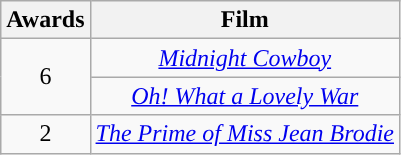<table class="wikitable" style="text-align:center;">
<tr>
<th style="background:">Awards</th>
<th style="background:">Film</th>
</tr>
<tr>
<td rowspan="2">6</td>
<td><em><a href='#'>Midnight Cowboy</a></em></td>
</tr>
<tr>
<td><em><a href='#'>Oh! What a Lovely War</a></em></td>
</tr>
<tr>
<td>2</td>
<td><em><a href='#'>The Prime of Miss Jean Brodie</a></em></td>
</tr>
</table>
